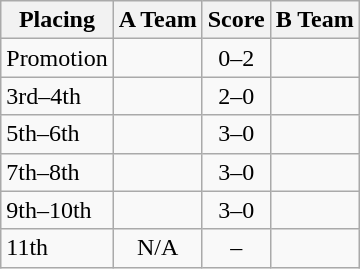<table class=wikitable style="border:1px solid #AAAAAA;">
<tr>
<th>Placing</th>
<th>A Team</th>
<th>Score</th>
<th>B Team</th>
</tr>
<tr>
<td>Promotion</td>
<td></td>
<td align="center">0–2</td>
<td><strong></strong></td>
</tr>
<tr>
<td>3rd–4th</td>
<td><strong></strong></td>
<td align="center">2–0</td>
<td></td>
</tr>
<tr>
<td>5th–6th</td>
<td><strong></strong></td>
<td align="center">3–0</td>
<td></td>
</tr>
<tr>
<td>7th–8th</td>
<td><strong></strong></td>
<td align="center">3–0</td>
<td></td>
</tr>
<tr>
<td>9th–10th</td>
<td><strong></strong></td>
<td align="center">3–0</td>
<td></td>
</tr>
<tr>
<td>11th</td>
<td align="center">N/A</td>
<td align="center">–</td>
<td></td>
</tr>
</table>
